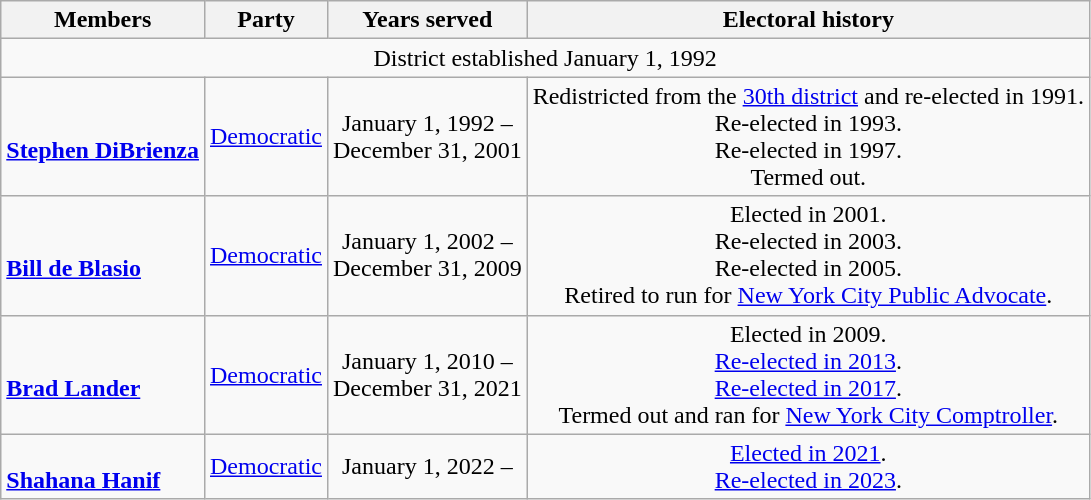<table class=wikitable style="text-align:center">
<tr>
<th>Members</th>
<th>Party</th>
<th>Years served</th>
<th>Electoral history</th>
</tr>
<tr>
<td colspan=5>District established January 1, 1992</td>
</tr>
<tr>
<td align=left><br><strong><a href='#'>Stephen DiBrienza</a></strong> <br> </td>
<td><a href='#'>Democratic</a></td>
<td>January 1, 1992 – <br> December 31, 2001</td>
<td>Redistricted from the <a href='#'>30th district</a> and re-elected in 1991. <br> Re-elected in 1993. <br> Re-elected in 1997. <br> Termed out.</td>
</tr>
<tr>
<td align=left><br><strong><a href='#'>Bill de Blasio</a></strong> <br> </td>
<td><a href='#'>Democratic</a></td>
<td>January 1, 2002 – <br> December 31, 2009</td>
<td>Elected in 2001. <br> Re-elected in 2003. <br>  Re-elected in 2005. <br> Retired to run for <a href='#'>New York City Public Advocate</a>.</td>
</tr>
<tr>
<td align=left><br><strong><a href='#'>Brad Lander</a></strong> <br> </td>
<td><a href='#'>Democratic</a></td>
<td>January 1, 2010 – <br> December 31, 2021</td>
<td>Elected in 2009. <br> <a href='#'>Re-elected in 2013</a>. <br> <a href='#'>Re-elected in 2017</a>. <br> Termed out and ran for <a href='#'>New York City Comptroller</a>.</td>
</tr>
<tr>
<td align=left><br><strong><a href='#'>Shahana Hanif</a></strong> <br> </td>
<td><a href='#'>Democratic</a></td>
<td>January 1, 2022 – <br></td>
<td><a href='#'>Elected in 2021</a>. <br> <a href='#'>Re-elected in 2023</a>.</td>
</tr>
</table>
